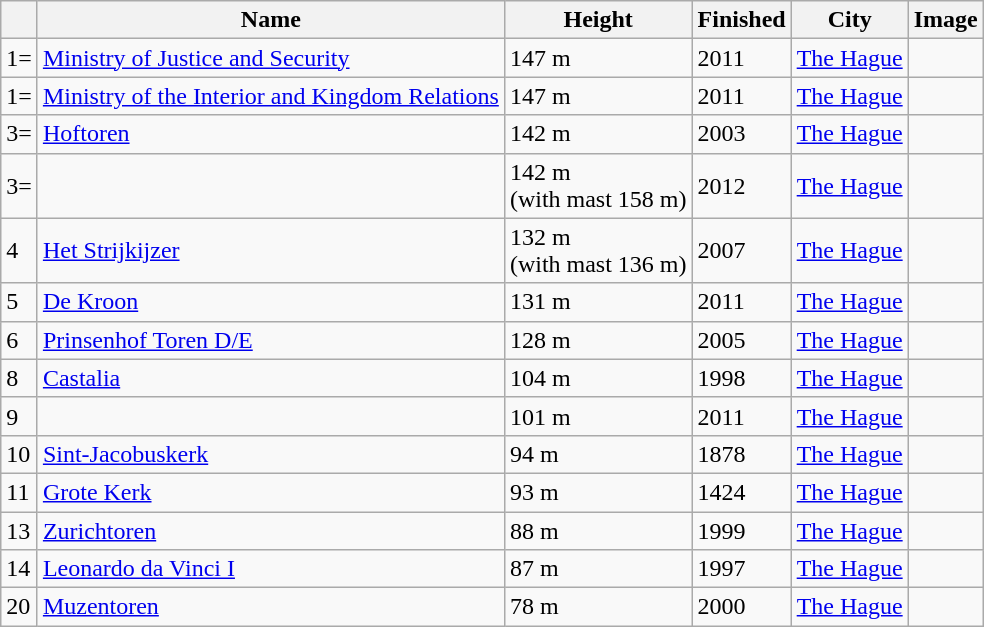<table class="wikitable">
<tr>
<th align="center"></th>
<th align="center">Name</th>
<th align="center">Height</th>
<th align="center">Finished</th>
<th align="center">City</th>
<th align="center">Image</th>
</tr>
<tr>
<td>1=</td>
<td><a href='#'>Ministry of Justice and Security</a></td>
<td>147 m</td>
<td>2011</td>
<td><a href='#'>The Hague</a></td>
<td></td>
</tr>
<tr>
<td>1=</td>
<td><a href='#'>Ministry of the Interior and Kingdom Relations</a></td>
<td>147 m</td>
<td>2011</td>
<td><a href='#'>The Hague</a></td>
<td></td>
</tr>
<tr>
<td>3=</td>
<td><a href='#'>Hoftoren</a></td>
<td>142 m</td>
<td>2003</td>
<td><a href='#'>The Hague</a></td>
<td></td>
</tr>
<tr>
<td>3=</td>
<td></td>
<td>142 m<br>(with mast 158 m)</td>
<td>2012</td>
<td><a href='#'>The Hague</a></td>
<td></td>
</tr>
<tr>
<td>4</td>
<td><a href='#'>Het Strijkijzer</a></td>
<td>132 m<br>(with mast 136 m)</td>
<td>2007</td>
<td><a href='#'>The Hague</a></td>
<td></td>
</tr>
<tr>
<td>5</td>
<td><a href='#'>De Kroon</a></td>
<td>131 m</td>
<td>2011</td>
<td><a href='#'>The Hague</a></td>
<td></td>
</tr>
<tr>
<td>6</td>
<td><a href='#'>Prinsenhof Toren D/E</a></td>
<td>128 m</td>
<td>2005</td>
<td><a href='#'>The Hague</a></td>
<td></td>
</tr>
<tr>
<td>8</td>
<td><a href='#'>Castalia</a></td>
<td>104 m</td>
<td>1998</td>
<td><a href='#'>The Hague</a></td>
<td></td>
</tr>
<tr>
<td>9</td>
<td></td>
<td>101 m</td>
<td>2011</td>
<td><a href='#'>The Hague</a></td>
<td></td>
</tr>
<tr>
<td>10</td>
<td><a href='#'>Sint-Jacobuskerk</a></td>
<td>94 m</td>
<td>1878</td>
<td><a href='#'>The Hague</a></td>
<td></td>
</tr>
<tr>
<td>11</td>
<td><a href='#'>Grote Kerk</a></td>
<td>93 m</td>
<td>1424</td>
<td><a href='#'>The Hague</a></td>
<td></td>
</tr>
<tr>
<td>13</td>
<td><a href='#'>Zurichtoren</a></td>
<td>88 m</td>
<td>1999</td>
<td><a href='#'>The Hague</a></td>
<td></td>
</tr>
<tr>
<td>14</td>
<td><a href='#'>Leonardo da Vinci I</a></td>
<td>87 m</td>
<td>1997</td>
<td><a href='#'>The Hague</a></td>
<td></td>
</tr>
<tr>
<td>20</td>
<td><a href='#'>Muzentoren</a></td>
<td>78 m</td>
<td>2000</td>
<td><a href='#'>The Hague</a></td>
<td></td>
</tr>
</table>
